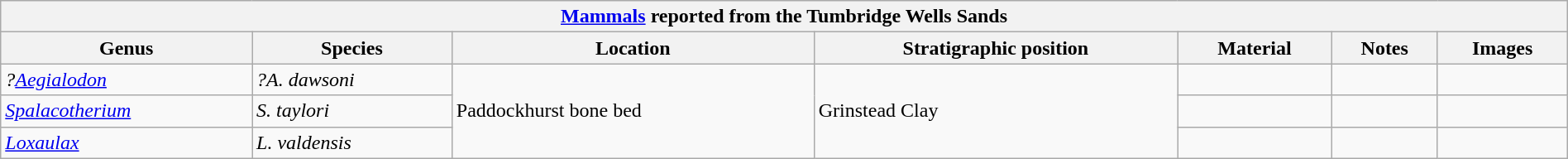<table class="wikitable" width="100%" align="center">
<tr>
<th colspan="7" align="center"><strong><a href='#'>Mammals</a> reported from the Tumbridge Wells Sands</strong></th>
</tr>
<tr>
<th>Genus</th>
<th>Species</th>
<th>Location</th>
<th>Stratigraphic position</th>
<th>Material</th>
<th>Notes</th>
<th>Images</th>
</tr>
<tr>
<td><em>?<a href='#'>Aegialodon</a></em></td>
<td><em>?A. dawsoni</em></td>
<td rowspan="3">Paddockhurst bone bed</td>
<td rowspan="3">Grinstead Clay</td>
<td></td>
<td></td>
<td></td>
</tr>
<tr>
<td><em><a href='#'>Spalacotherium</a></em></td>
<td><em>S. taylori</em></td>
<td></td>
<td></td>
<td></td>
</tr>
<tr>
<td><em><a href='#'>Loxaulax</a></em></td>
<td><em>L. valdensis</em></td>
<td></td>
<td></td>
<td></td>
</tr>
</table>
